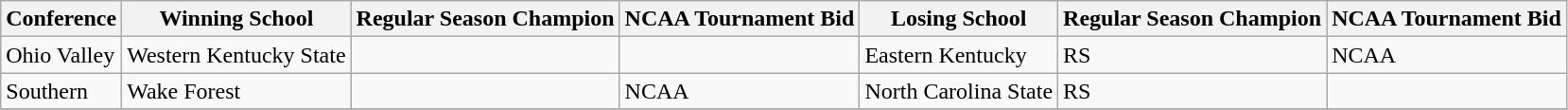<table class="wikitable">
<tr>
<th>Conference</th>
<th>Winning School</th>
<th>Regular Season Champion</th>
<th>NCAA Tournament Bid</th>
<th>Losing School</th>
<th>Regular Season Champion</th>
<th>NCAA Tournament Bid</th>
</tr>
<tr>
<td>Ohio Valley</td>
<td>Western Kentucky State</td>
<td></td>
<td></td>
<td>Eastern Kentucky</td>
<td>RS</td>
<td>NCAA</td>
</tr>
<tr>
<td>Southern</td>
<td>Wake Forest</td>
<td></td>
<td>NCAA</td>
<td>North Carolina State</td>
<td>RS</td>
<td></td>
</tr>
<tr>
</tr>
</table>
